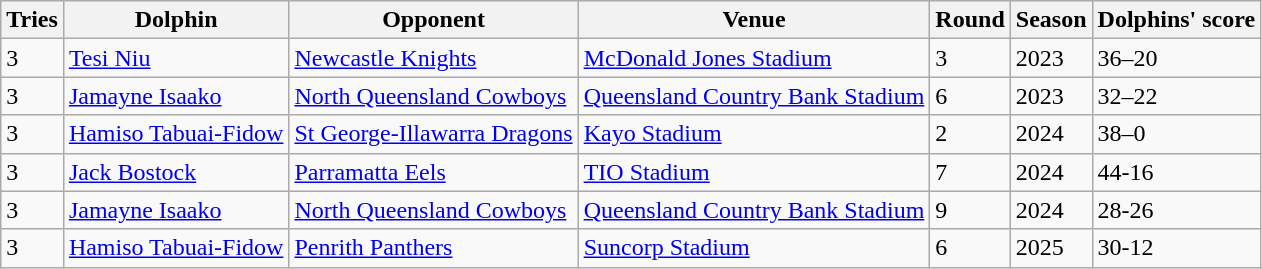<table class="wikitable">
<tr>
<th>Tries</th>
<th>Dolphin</th>
<th>Opponent</th>
<th>Venue</th>
<th>Round</th>
<th>Season</th>
<th>Dolphins' score</th>
</tr>
<tr>
<td>3</td>
<td><a href='#'>Tesi Niu</a></td>
<td><a href='#'>Newcastle Knights</a></td>
<td><a href='#'>McDonald Jones Stadium</a></td>
<td>3</td>
<td>2023</td>
<td>36–20</td>
</tr>
<tr>
<td>3</td>
<td><a href='#'>Jamayne Isaako</a></td>
<td><a href='#'>North Queensland Cowboys</a></td>
<td><a href='#'>Queensland Country Bank Stadium</a></td>
<td>6</td>
<td>2023</td>
<td>32–22</td>
</tr>
<tr>
<td>3</td>
<td><a href='#'>Hamiso Tabuai-Fidow</a></td>
<td><a href='#'>St George-Illawarra Dragons</a></td>
<td><a href='#'>Kayo Stadium</a></td>
<td>2</td>
<td>2024</td>
<td>38–0</td>
</tr>
<tr>
<td>3</td>
<td><a href='#'>Jack Bostock</a></td>
<td><a href='#'>Parramatta Eels</a></td>
<td><a href='#'>TIO Stadium</a></td>
<td>7</td>
<td>2024</td>
<td>44-16</td>
</tr>
<tr>
<td>3</td>
<td><a href='#'>Jamayne Isaako</a></td>
<td><a href='#'>North Queensland Cowboys</a></td>
<td><a href='#'>Queensland Country Bank Stadium</a></td>
<td>9</td>
<td>2024</td>
<td>28-26</td>
</tr>
<tr>
<td>3</td>
<td><a href='#'>Hamiso Tabuai-Fidow</a></td>
<td><a href='#'>Penrith Panthers</a></td>
<td><a href='#'>Suncorp Stadium</a></td>
<td>6</td>
<td>2025</td>
<td>30-12</td>
</tr>
</table>
